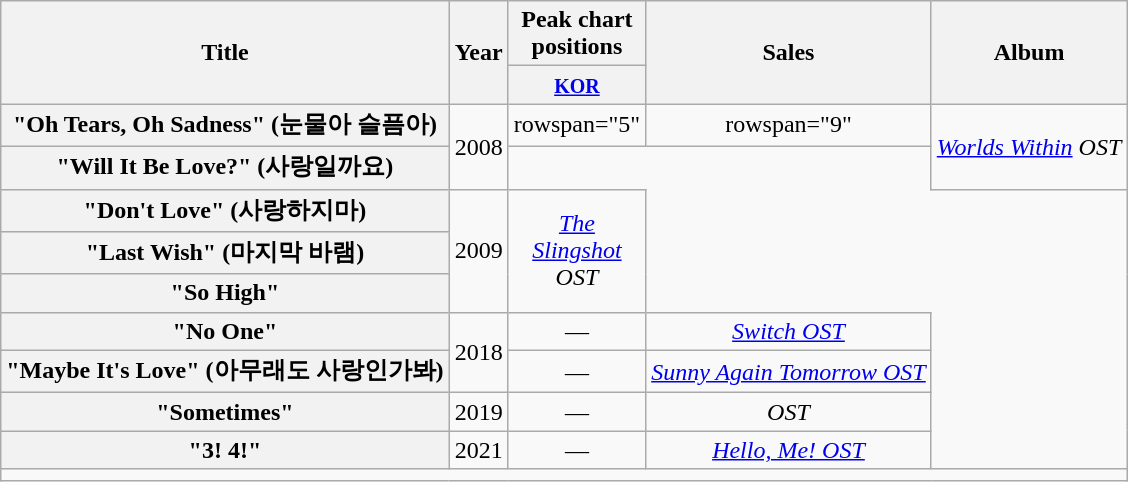<table class="wikitable plainrowheaders" style="text-align:center;">
<tr>
<th rowspan="2" scope="col">Title</th>
<th rowspan="2" scope="col">Year</th>
<th colspan="1" scope="col" style="width:5em;">Peak chart positions</th>
<th rowspan="2" scope="col">Sales</th>
<th rowspan="2" scope="col">Album</th>
</tr>
<tr>
<th><small><a href='#'>KOR</a></small><br></th>
</tr>
<tr>
<th scope="row">"Oh Tears, Oh Sadness" (눈물아 슬픔아)</th>
<td rowspan=2>2008</td>
<td>rowspan="5" </td>
<td>rowspan="9" </td>
<td rowspan=2><em><a href='#'>Worlds Within</a> OST</em></td>
</tr>
<tr>
<th scope="row">"Will It Be Love?" (사랑일까요)</th>
</tr>
<tr>
<th scope="row">"Don't Love" (사랑하지마)</th>
<td rowspan=3>2009</td>
<td rowspan=3><em><a href='#'>The Slingshot</a> OST</em></td>
</tr>
<tr>
<th scope="row">"Last Wish" (마지막 바램)</th>
</tr>
<tr>
<th scope="row">"So High"</th>
</tr>
<tr>
<th scope="row">"No One"</th>
<td rowspan="2">2018</td>
<td>—</td>
<td><em><a href='#'>Switch OST</a></em></td>
</tr>
<tr>
<th scope="row">"Maybe It's Love" (아무래도 사랑인가봐)</th>
<td>—</td>
<td><em><a href='#'>Sunny Again Tomorrow OST</a></em></td>
</tr>
<tr>
<th scope="row">"Sometimes"</th>
<td>2019</td>
<td>—</td>
<td><em> OST</em></td>
</tr>
<tr>
<th scope="row">"3! 4!" </th>
<td>2021</td>
<td>—</td>
<td><em><a href='#'>Hello, Me! OST</a></em></td>
</tr>
<tr>
<td colspan="5"></td>
</tr>
</table>
